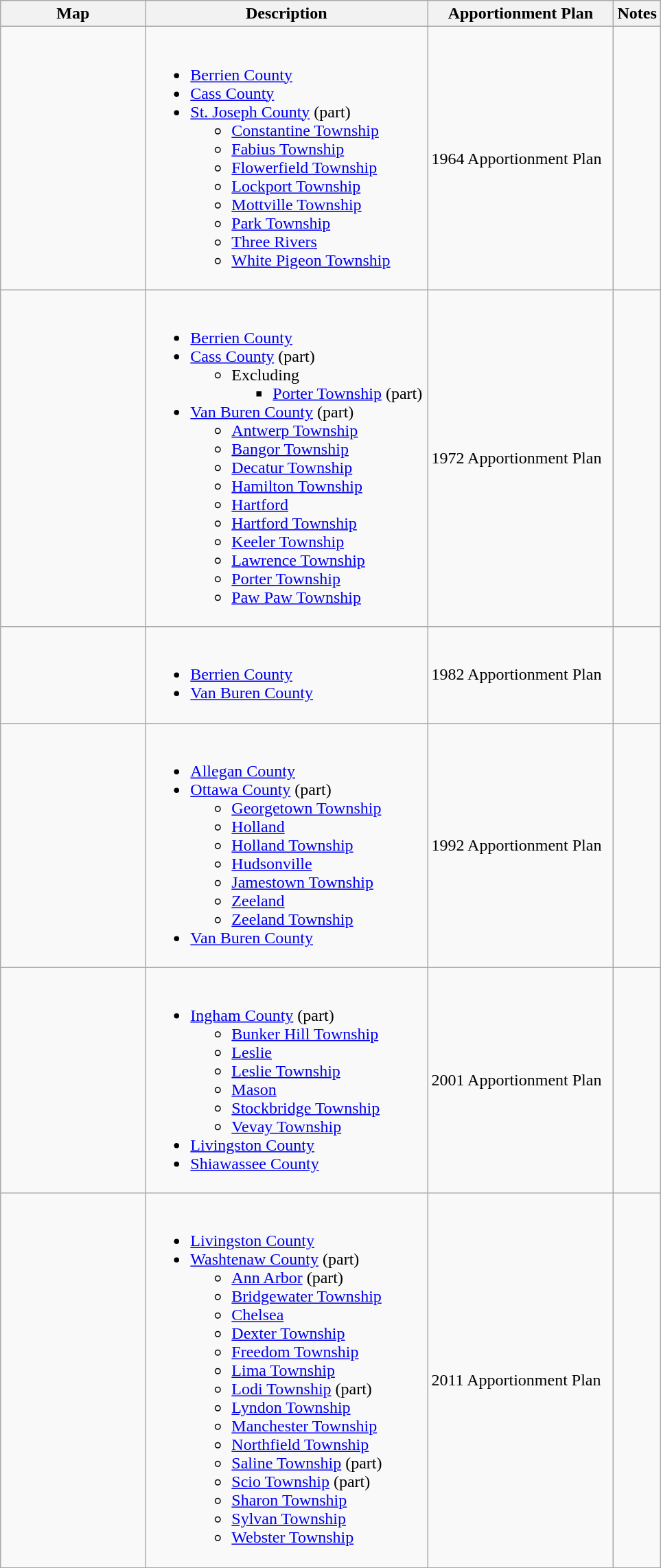<table class="wikitable sortable">
<tr>
<th style="width:100pt;">Map</th>
<th style="width:200pt;">Description</th>
<th style="width:130pt;">Apportionment Plan</th>
<th style="width:15pt;">Notes</th>
</tr>
<tr>
<td></td>
<td><br><ul><li><a href='#'>Berrien County</a></li><li><a href='#'>Cass County</a></li><li><a href='#'>St. Joseph County</a> (part)<ul><li><a href='#'>Constantine Township</a></li><li><a href='#'>Fabius Township</a></li><li><a href='#'>Flowerfield Township</a></li><li><a href='#'>Lockport Township</a></li><li><a href='#'>Mottville Township</a></li><li><a href='#'>Park Township</a></li><li><a href='#'>Three Rivers</a></li><li><a href='#'>White Pigeon Township</a></li></ul></li></ul></td>
<td>1964 Apportionment Plan</td>
<td></td>
</tr>
<tr>
<td></td>
<td><br><ul><li><a href='#'>Berrien County</a></li><li><a href='#'>Cass County</a> (part)<ul><li>Excluding<ul><li><a href='#'>Porter Township</a> (part)</li></ul></li></ul></li><li><a href='#'>Van Buren County</a> (part)<ul><li><a href='#'>Antwerp Township</a></li><li><a href='#'>Bangor Township</a></li><li><a href='#'>Decatur Township</a></li><li><a href='#'>Hamilton Township</a></li><li><a href='#'>Hartford</a></li><li><a href='#'>Hartford Township</a></li><li><a href='#'>Keeler Township</a></li><li><a href='#'>Lawrence Township</a></li><li><a href='#'>Porter Township</a></li><li><a href='#'>Paw Paw Township</a></li></ul></li></ul></td>
<td>1972 Apportionment Plan</td>
<td></td>
</tr>
<tr>
<td></td>
<td><br><ul><li><a href='#'>Berrien County</a></li><li><a href='#'>Van Buren County</a></li></ul></td>
<td>1982 Apportionment Plan</td>
<td></td>
</tr>
<tr>
<td></td>
<td><br><ul><li><a href='#'>Allegan County</a></li><li><a href='#'>Ottawa County</a> (part)<ul><li><a href='#'>Georgetown Township</a></li><li><a href='#'>Holland</a></li><li><a href='#'>Holland Township</a></li><li><a href='#'>Hudsonville</a></li><li><a href='#'>Jamestown Township</a></li><li><a href='#'>Zeeland</a></li><li><a href='#'>Zeeland Township</a></li></ul></li><li><a href='#'>Van Buren County</a></li></ul></td>
<td>1992 Apportionment Plan</td>
<td></td>
</tr>
<tr>
<td></td>
<td><br><ul><li><a href='#'>Ingham County</a> (part)<ul><li><a href='#'>Bunker Hill Township</a></li><li><a href='#'>Leslie</a></li><li><a href='#'>Leslie Township</a></li><li><a href='#'>Mason</a></li><li><a href='#'>Stockbridge Township</a></li><li><a href='#'>Vevay Township</a></li></ul></li><li><a href='#'>Livingston County</a></li><li><a href='#'>Shiawassee County</a></li></ul></td>
<td>2001 Apportionment Plan</td>
<td></td>
</tr>
<tr>
<td></td>
<td><br><ul><li><a href='#'>Livingston County</a></li><li><a href='#'>Washtenaw County</a> (part)<ul><li><a href='#'>Ann Arbor</a> (part)</li><li><a href='#'>Bridgewater Township</a></li><li><a href='#'>Chelsea</a></li><li><a href='#'>Dexter Township</a></li><li><a href='#'>Freedom Township</a></li><li><a href='#'>Lima Township</a></li><li><a href='#'>Lodi Township</a> (part)</li><li><a href='#'>Lyndon Township</a></li><li><a href='#'>Manchester Township</a></li><li><a href='#'>Northfield Township</a></li><li><a href='#'>Saline Township</a> (part)</li><li><a href='#'>Scio Township</a> (part)</li><li><a href='#'>Sharon Township</a></li><li><a href='#'>Sylvan Township</a></li><li><a href='#'>Webster Township</a></li></ul></li></ul></td>
<td>2011 Apportionment Plan</td>
<td></td>
</tr>
<tr>
</tr>
</table>
